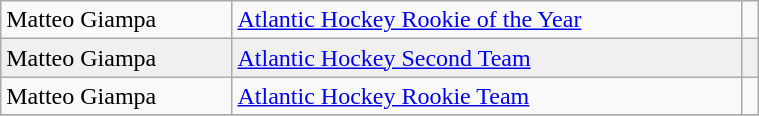<table class="wikitable" width=40%>
<tr>
<td>Matteo Giampa</td>
<td><a href='#'>Atlantic Hockey Rookie of the Year</a></td>
<td></td>
</tr>
<tr bgcolor=f0f0f0>
<td>Matteo Giampa</td>
<td rowspan=1><a href='#'>Atlantic Hockey Second Team</a></td>
<td rowspan=1></td>
</tr>
<tr>
<td>Matteo Giampa</td>
<td rowspan=1><a href='#'>Atlantic Hockey Rookie Team</a></td>
<td rowspan=1></td>
</tr>
<tr>
</tr>
</table>
